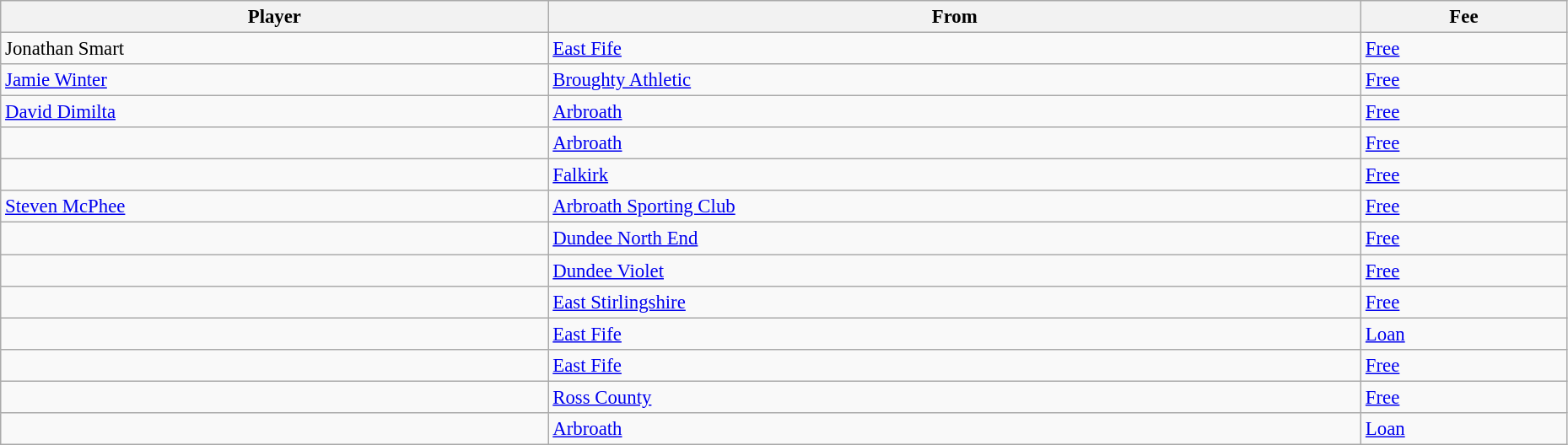<table class="wikitable" style="text-align:center; font-size:95%;width:98%; text-align:left">
<tr>
<th>Player</th>
<th>From</th>
<th>Fee</th>
</tr>
<tr>
<td> Jonathan Smart</td>
<td> <a href='#'>East Fife</a></td>
<td><a href='#'>Free</a></td>
</tr>
<tr>
<td> <a href='#'>Jamie Winter</a></td>
<td> <a href='#'>Broughty Athletic</a></td>
<td><a href='#'>Free</a></td>
</tr>
<tr>
<td> <a href='#'>David Dimilta</a></td>
<td> <a href='#'>Arbroath</a></td>
<td><a href='#'>Free</a></td>
</tr>
<tr>
<td> </td>
<td> <a href='#'>Arbroath</a></td>
<td><a href='#'>Free</a></td>
</tr>
<tr>
<td> </td>
<td> <a href='#'>Falkirk</a></td>
<td><a href='#'>Free</a></td>
</tr>
<tr>
<td> <a href='#'>Steven McPhee</a></td>
<td> <a href='#'>Arbroath Sporting Club</a></td>
<td><a href='#'>Free</a></td>
</tr>
<tr>
<td> </td>
<td> <a href='#'>Dundee North End</a></td>
<td><a href='#'>Free</a></td>
</tr>
<tr>
<td> </td>
<td> <a href='#'>Dundee Violet</a></td>
<td><a href='#'>Free</a></td>
</tr>
<tr>
<td> </td>
<td> <a href='#'>East Stirlingshire</a></td>
<td><a href='#'>Free</a></td>
</tr>
<tr>
<td> </td>
<td> <a href='#'>East Fife</a></td>
<td><a href='#'>Loan</a></td>
</tr>
<tr>
<td> </td>
<td> <a href='#'>East Fife</a></td>
<td><a href='#'>Free</a></td>
</tr>
<tr>
<td> </td>
<td> <a href='#'>Ross County</a></td>
<td><a href='#'>Free</a></td>
</tr>
<tr>
<td> </td>
<td> <a href='#'>Arbroath</a></td>
<td><a href='#'>Loan</a></td>
</tr>
</table>
